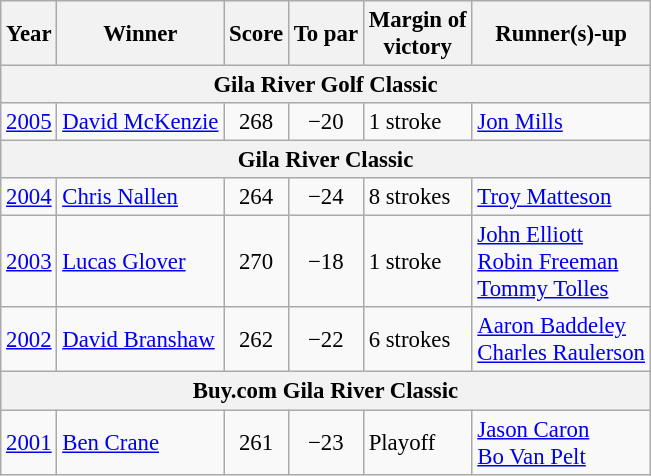<table class=wikitable style=font-size:95%>
<tr>
<th>Year</th>
<th>Winner</th>
<th>Score</th>
<th>To par</th>
<th>Margin of<br>victory</th>
<th>Runner(s)-up</th>
</tr>
<tr>
<th colspan=7>Gila River Golf Classic</th>
</tr>
<tr>
<td><a href='#'>2005</a></td>
<td> <a href='#'>David McKenzie</a></td>
<td align=center>268</td>
<td align=center>−20</td>
<td>1 stroke</td>
<td> <a href='#'>Jon Mills</a></td>
</tr>
<tr>
<th colspan=7>Gila River Classic</th>
</tr>
<tr>
<td><a href='#'>2004</a></td>
<td> <a href='#'>Chris Nallen</a></td>
<td align=center>264</td>
<td align=center>−24</td>
<td>8 strokes</td>
<td> <a href='#'>Troy Matteson</a></td>
</tr>
<tr>
<td><a href='#'>2003</a></td>
<td> <a href='#'>Lucas Glover</a></td>
<td align=center>270</td>
<td align=center>−18</td>
<td>1 stroke</td>
<td> <a href='#'>John Elliott</a><br> <a href='#'>Robin Freeman</a><br> <a href='#'>Tommy Tolles</a></td>
</tr>
<tr>
<td><a href='#'>2002</a></td>
<td> <a href='#'>David Branshaw</a></td>
<td align=center>262</td>
<td align=center>−22</td>
<td>6 strokes</td>
<td> <a href='#'>Aaron Baddeley</a><br> <a href='#'>Charles Raulerson</a></td>
</tr>
<tr>
<th colspan=7>Buy.com Gila River Classic</th>
</tr>
<tr>
<td><a href='#'>2001</a></td>
<td> <a href='#'>Ben Crane</a></td>
<td align=center>261</td>
<td align=center>−23</td>
<td>Playoff</td>
<td> <a href='#'>Jason Caron</a><br> <a href='#'>Bo Van Pelt</a></td>
</tr>
</table>
